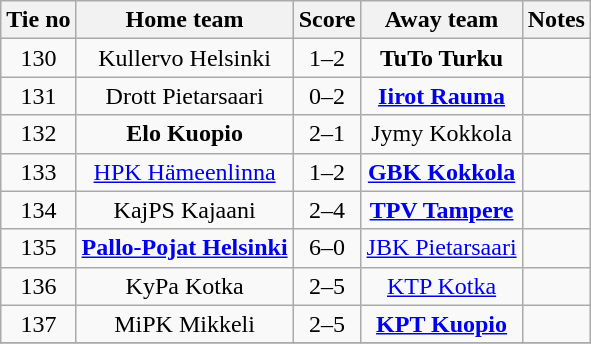<table class="wikitable" style="text-align:center">
<tr>
<th style= width="40px">Tie no</th>
<th style= width="150px">Home team</th>
<th style= width="60px">Score</th>
<th style= width="150px">Away team</th>
<th style= width="30px">Notes</th>
</tr>
<tr>
<td>130</td>
<td>Kullervo Helsinki</td>
<td>1–2</td>
<td><strong>TuTo Turku</strong></td>
<td></td>
</tr>
<tr>
<td>131</td>
<td>Drott Pietarsaari</td>
<td>0–2</td>
<td><strong><a href='#'>Iirot Rauma</a></strong></td>
<td></td>
</tr>
<tr>
<td>132</td>
<td><strong>Elo Kuopio</strong></td>
<td>2–1</td>
<td>Jymy Kokkola</td>
<td></td>
</tr>
<tr>
<td>133</td>
<td><a href='#'>HPK Hämeenlinna</a></td>
<td>1–2</td>
<td><strong><a href='#'>GBK Kokkola</a></strong></td>
<td></td>
</tr>
<tr>
<td>134</td>
<td>KajPS Kajaani</td>
<td>2–4</td>
<td><strong><a href='#'>TPV Tampere</a></strong></td>
<td></td>
</tr>
<tr>
<td>135</td>
<td><strong><a href='#'>Pallo-Pojat Helsinki</a></strong></td>
<td>6–0</td>
<td><a href='#'>JBK Pietarsaari</a></td>
<td></td>
</tr>
<tr>
<td>136</td>
<td>KyPa Kotka</td>
<td>2–5</td>
<td><a href='#'>KTP Kotka</a></td>
<td></td>
</tr>
<tr>
<td>137</td>
<td>MiPK Mikkeli</td>
<td>2–5</td>
<td><strong><a href='#'>KPT Kuopio</a></strong></td>
<td></td>
</tr>
<tr>
</tr>
</table>
